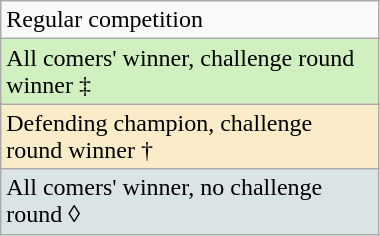<table class="wikitable" width=20%>
<tr>
<td>Regular competition</td>
</tr>
<tr>
<td style="background: #d0f0c0">All comers' winner, challenge round winner ‡</td>
</tr>
<tr>
<td style="background: #faecc8">Defending champion, challenge round winner †</td>
</tr>
<tr>
<td style="background: #dAe4e6">All comers' winner, no challenge round ◊</td>
</tr>
</table>
